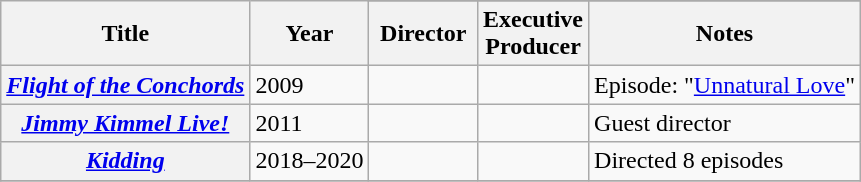<table class="wikitable plainrowheaders" style="margin-right: 0;">
<tr>
<th rowspan="2" scope="col">Title</th>
<th rowspan="2" scope="col">Year</th>
</tr>
<tr>
<th width="65">Director</th>
<th width="65">Executive<br>Producer</th>
<th>Notes</th>
</tr>
<tr>
<th scope="row"><em><a href='#'>Flight of the Conchords</a></em></th>
<td>2009</td>
<td></td>
<td></td>
<td>Episode: "<a href='#'>Unnatural Love</a>"</td>
</tr>
<tr>
<th scope="row"><em><a href='#'>Jimmy Kimmel Live!</a></em></th>
<td>2011</td>
<td></td>
<td></td>
<td>Guest director</td>
</tr>
<tr>
<th scope="row"><em><a href='#'>Kidding</a></em></th>
<td>2018–2020</td>
<td></td>
<td></td>
<td>Directed 8 episodes</td>
</tr>
<tr>
</tr>
</table>
